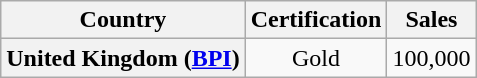<table class="wikitable plainrowheaders">
<tr>
<th scope="col">Country</th>
<th scope="col">Certification</th>
<th scope="col">Sales</th>
</tr>
<tr>
<th scope="row">United Kingdom (<a href='#'>BPI</a>)</th>
<td style="text-align:center;">Gold</td>
<td style="text-align:center;">100,000</td>
</tr>
</table>
